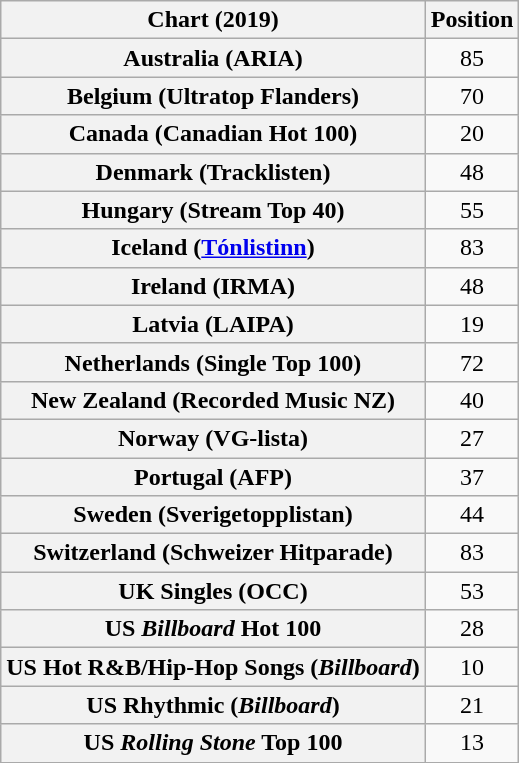<table class="wikitable sortable plainrowheaders" style="text-align:center">
<tr>
<th scope="col">Chart (2019)</th>
<th scope="col">Position</th>
</tr>
<tr>
<th scope="row">Australia (ARIA)</th>
<td>85</td>
</tr>
<tr>
<th scope="row">Belgium (Ultratop Flanders)</th>
<td>70</td>
</tr>
<tr>
<th scope="row">Canada (Canadian Hot 100)</th>
<td>20</td>
</tr>
<tr>
<th scope="row">Denmark (Tracklisten)</th>
<td>48</td>
</tr>
<tr>
<th scope="row">Hungary (Stream Top 40)</th>
<td>55</td>
</tr>
<tr>
<th scope="row">Iceland (<a href='#'>Tónlistinn</a>)</th>
<td>83</td>
</tr>
<tr>
<th scope="row">Ireland (IRMA)</th>
<td>48</td>
</tr>
<tr>
<th scope="row">Latvia (LAIPA)</th>
<td>19</td>
</tr>
<tr>
<th scope="row">Netherlands (Single Top 100)</th>
<td>72</td>
</tr>
<tr>
<th scope="row">New Zealand (Recorded Music NZ)</th>
<td>40</td>
</tr>
<tr>
<th scope="row">Norway (VG-lista)</th>
<td>27</td>
</tr>
<tr>
<th scope="row">Portugal (AFP)</th>
<td>37</td>
</tr>
<tr>
<th scope="row">Sweden (Sverigetopplistan)</th>
<td>44</td>
</tr>
<tr>
<th scope="row">Switzerland (Schweizer Hitparade)</th>
<td>83</td>
</tr>
<tr>
<th scope="row">UK Singles (OCC)</th>
<td>53</td>
</tr>
<tr>
<th scope="row">US <em>Billboard</em> Hot 100</th>
<td>28</td>
</tr>
<tr>
<th scope="row">US Hot R&B/Hip-Hop Songs (<em>Billboard</em>)</th>
<td>10</td>
</tr>
<tr>
<th scope="row">US Rhythmic (<em>Billboard</em>)</th>
<td>21</td>
</tr>
<tr>
<th scope="row">US <em>Rolling Stone</em> Top 100</th>
<td>13</td>
</tr>
</table>
